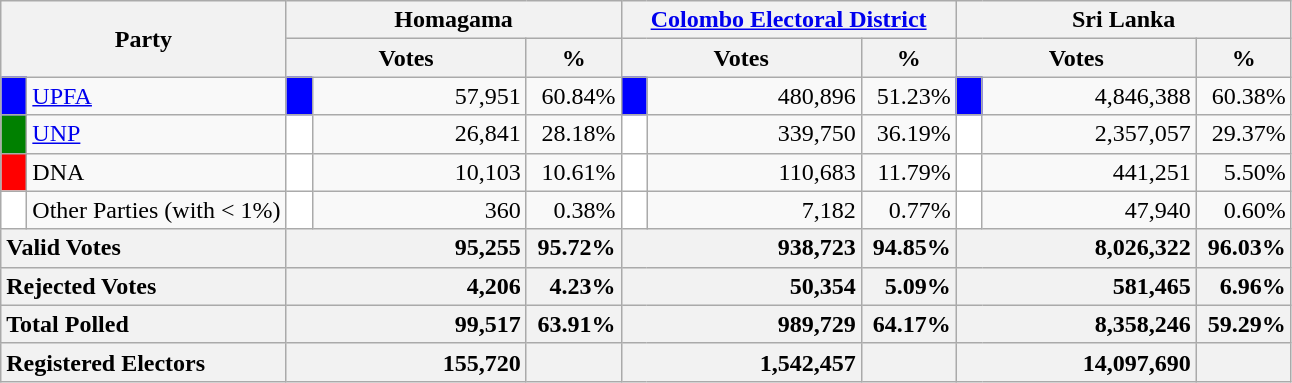<table class="wikitable">
<tr>
<th colspan="2" width="144px"rowspan="2">Party</th>
<th colspan="3" width="216px">Homagama</th>
<th colspan="3" width="216px"><a href='#'>Colombo Electoral District</a></th>
<th colspan="3" width="216px">Sri Lanka</th>
</tr>
<tr>
<th colspan="2" width="144px">Votes</th>
<th>%</th>
<th colspan="2" width="144px">Votes</th>
<th>%</th>
<th colspan="2" width="144px">Votes</th>
<th>%</th>
</tr>
<tr>
<td style="background-color:blue;" width="10px"></td>
<td style="text-align:left;"><a href='#'>UPFA</a></td>
<td style="background-color:blue;" width="10px"></td>
<td style="text-align:right;">57,951</td>
<td style="text-align:right;">60.84%</td>
<td style="background-color:blue;" width="10px"></td>
<td style="text-align:right;">480,896</td>
<td style="text-align:right;">51.23%</td>
<td style="background-color:blue;" width="10px"></td>
<td style="text-align:right;">4,846,388</td>
<td style="text-align:right;">60.38%</td>
</tr>
<tr>
<td style="background-color:green;" width="10px"></td>
<td style="text-align:left;"><a href='#'>UNP</a></td>
<td style="background-color:white;" width="10px"></td>
<td style="text-align:right;">26,841</td>
<td style="text-align:right;">28.18%</td>
<td style="background-color:white;" width="10px"></td>
<td style="text-align:right;">339,750</td>
<td style="text-align:right;">36.19%</td>
<td style="background-color:white;" width="10px"></td>
<td style="text-align:right;">2,357,057</td>
<td style="text-align:right;">29.37%</td>
</tr>
<tr>
<td style="background-color:red;" width="10px"></td>
<td style="text-align:left;">DNA</td>
<td style="background-color:white;" width="10px"></td>
<td style="text-align:right;">10,103</td>
<td style="text-align:right;">10.61%</td>
<td style="background-color:white;" width="10px"></td>
<td style="text-align:right;">110,683</td>
<td style="text-align:right;">11.79%</td>
<td style="background-color:white;" width="10px"></td>
<td style="text-align:right;">441,251</td>
<td style="text-align:right;">5.50%</td>
</tr>
<tr>
<td style="background-color:white;" width="10px"></td>
<td style="text-align:left;">Other Parties (with < 1%)</td>
<td style="background-color:white;" width="10px"></td>
<td style="text-align:right;">360</td>
<td style="text-align:right;">0.38%</td>
<td style="background-color:white;" width="10px"></td>
<td style="text-align:right;">7,182</td>
<td style="text-align:right;">0.77%</td>
<td style="background-color:white;" width="10px"></td>
<td style="text-align:right;">47,940</td>
<td style="text-align:right;">0.60%</td>
</tr>
<tr>
<th colspan="2" width="144px"style="text-align:left;">Valid Votes</th>
<th style="text-align:right;"colspan="2" width="144px">95,255</th>
<th style="text-align:right;">95.72%</th>
<th style="text-align:right;"colspan="2" width="144px">938,723</th>
<th style="text-align:right;">94.85%</th>
<th style="text-align:right;"colspan="2" width="144px">8,026,322</th>
<th style="text-align:right;">96.03%</th>
</tr>
<tr>
<th colspan="2" width="144px"style="text-align:left;">Rejected Votes</th>
<th style="text-align:right;"colspan="2" width="144px">4,206</th>
<th style="text-align:right;">4.23%</th>
<th style="text-align:right;"colspan="2" width="144px">50,354</th>
<th style="text-align:right;">5.09%</th>
<th style="text-align:right;"colspan="2" width="144px">581,465</th>
<th style="text-align:right;">6.96%</th>
</tr>
<tr>
<th colspan="2" width="144px"style="text-align:left;">Total Polled</th>
<th style="text-align:right;"colspan="2" width="144px">99,517</th>
<th style="text-align:right;">63.91%</th>
<th style="text-align:right;"colspan="2" width="144px">989,729</th>
<th style="text-align:right;">64.17%</th>
<th style="text-align:right;"colspan="2" width="144px">8,358,246</th>
<th style="text-align:right;">59.29%</th>
</tr>
<tr>
<th colspan="2" width="144px"style="text-align:left;">Registered Electors</th>
<th style="text-align:right;"colspan="2" width="144px">155,720</th>
<th></th>
<th style="text-align:right;"colspan="2" width="144px">1,542,457</th>
<th></th>
<th style="text-align:right;"colspan="2" width="144px">14,097,690</th>
<th></th>
</tr>
</table>
